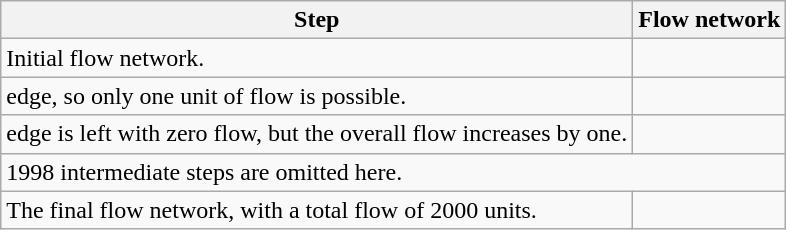<table class="wikitable">
<tr style="text-align:center">
<th>Step</th>
<th>Flow network</th>
</tr>
<tr>
<td>Initial flow network.</td>
<td></td>
</tr>
<tr>
<td> edge, so only one unit of flow is possible.</td>
<td></td>
</tr>
<tr>
<td> edge is left with zero flow, but the overall flow increases by one.</td>
<td></td>
</tr>
<tr>
<td colspan="2">1998 intermediate steps are omitted here.</td>
</tr>
<tr>
<td>The final flow network, with a total flow of 2000 units.</td>
<td></td>
</tr>
</table>
